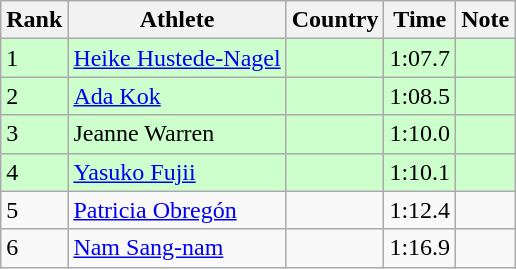<table class="wikitable sortable">
<tr>
<th>Rank</th>
<th>Athlete</th>
<th>Country</th>
<th>Time</th>
<th>Note</th>
</tr>
<tr bgcolor=#CCFFCC>
<td>1</td>
<td><a href='#'>Heike Hustede-Nagel</a></td>
<td></td>
<td>1:07.7</td>
<td></td>
</tr>
<tr bgcolor=#CCFFCC>
<td>2</td>
<td><a href='#'>Ada Kok</a></td>
<td></td>
<td>1:08.5</td>
<td></td>
</tr>
<tr bgcolor=#CCFFCC>
<td>3</td>
<td>Jeanne Warren</td>
<td></td>
<td>1:10.0</td>
<td></td>
</tr>
<tr bgcolor=#CCFFCC>
<td>4</td>
<td><a href='#'>Yasuko Fujii</a></td>
<td></td>
<td>1:10.1</td>
<td></td>
</tr>
<tr>
<td>5</td>
<td><a href='#'>Patricia Obregón</a></td>
<td></td>
<td>1:12.4</td>
<td></td>
</tr>
<tr>
<td>6</td>
<td><a href='#'>Nam Sang-nam</a></td>
<td></td>
<td>1:16.9</td>
<td></td>
</tr>
</table>
